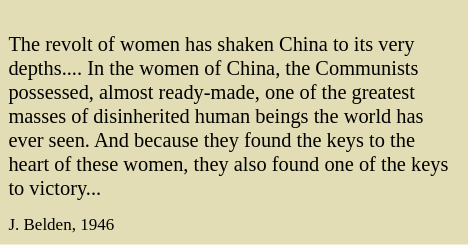<table class="toccolours" style="float: right; margin-left: 1em; margin-right: 1em; font-size: 85%; background:#E2DDB5; color:black; width:23em; max-width: 25%;" cellspacing="5">
<tr>
<td style="text-align: left;"><br>The revolt of women has shaken China to its very depths.... In the women of China, the Communists possessed, almost ready-made, one of the greatest masses of disinherited human beings the world has ever seen. And because they found the keys to the heart of these women, they also found one of the keys to victory...</td>
</tr>
<tr>
<td style="text-align: left;"><small>J. Belden, 1946</small></td>
</tr>
</table>
